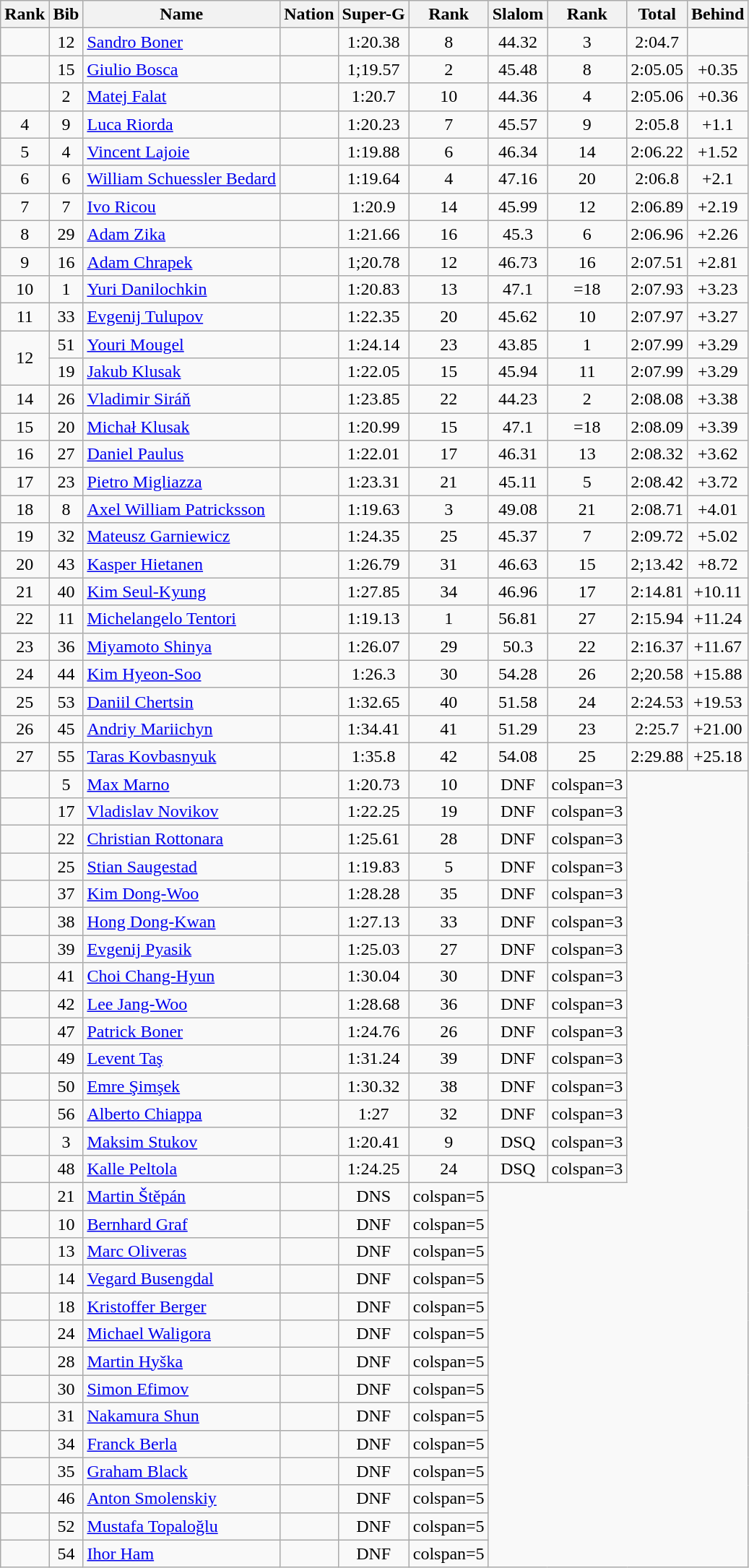<table class="wikitable sortable" style="text-align:center">
<tr>
<th>Rank</th>
<th>Bib</th>
<th>Name</th>
<th>Nation</th>
<th>Super-G</th>
<th>Rank</th>
<th>Slalom</th>
<th>Rank</th>
<th>Total</th>
<th>Behind</th>
</tr>
<tr>
<td></td>
<td>12</td>
<td align=left><a href='#'>Sandro Boner</a></td>
<td align=left></td>
<td>1:20.38</td>
<td>8</td>
<td>44.32</td>
<td>3</td>
<td>2:04.7</td>
<td></td>
</tr>
<tr>
<td></td>
<td>15</td>
<td align=left><a href='#'>Giulio Bosca</a></td>
<td align=left></td>
<td>1;19.57</td>
<td>2</td>
<td>45.48</td>
<td>8</td>
<td>2:05.05</td>
<td>+0.35</td>
</tr>
<tr>
<td></td>
<td>2</td>
<td align=left><a href='#'>Matej Falat</a></td>
<td align=left></td>
<td>1:20.7</td>
<td>10</td>
<td>44.36</td>
<td>4</td>
<td>2:05.06</td>
<td>+0.36</td>
</tr>
<tr>
<td>4</td>
<td>9</td>
<td align=left><a href='#'>Luca Riorda</a></td>
<td align=left></td>
<td>1:20.23</td>
<td>7</td>
<td>45.57</td>
<td>9</td>
<td>2:05.8</td>
<td>+1.1</td>
</tr>
<tr>
<td>5</td>
<td>4</td>
<td align=left><a href='#'>Vincent Lajoie</a></td>
<td align=left></td>
<td>1:19.88</td>
<td>6</td>
<td>46.34</td>
<td>14</td>
<td>2:06.22</td>
<td>+1.52</td>
</tr>
<tr>
<td>6</td>
<td>6</td>
<td align=left><a href='#'>William Schuessler Bedard</a></td>
<td align=left></td>
<td>1:19.64</td>
<td>4</td>
<td>47.16</td>
<td>20</td>
<td>2:06.8</td>
<td>+2.1</td>
</tr>
<tr>
<td>7</td>
<td>7</td>
<td align=left><a href='#'>Ivo Ricou</a></td>
<td align=left></td>
<td>1:20.9</td>
<td>14</td>
<td>45.99</td>
<td>12</td>
<td>2:06.89</td>
<td>+2.19</td>
</tr>
<tr>
<td>8</td>
<td>29</td>
<td align=left><a href='#'>Adam Zika</a></td>
<td align=left></td>
<td>1:21.66</td>
<td>16</td>
<td>45.3</td>
<td>6</td>
<td>2:06.96</td>
<td>+2.26</td>
</tr>
<tr>
<td>9</td>
<td>16</td>
<td align=left><a href='#'>Adam Chrapek</a></td>
<td align=left></td>
<td>1;20.78</td>
<td>12</td>
<td>46.73</td>
<td>16</td>
<td>2:07.51</td>
<td>+2.81</td>
</tr>
<tr>
<td>10</td>
<td>1</td>
<td align=left><a href='#'>Yuri Danilochkin</a></td>
<td align=left></td>
<td>1:20.83</td>
<td>13</td>
<td>47.1</td>
<td>=18</td>
<td>2:07.93</td>
<td>+3.23</td>
</tr>
<tr>
<td>11</td>
<td>33</td>
<td align=left><a href='#'>Evgenij Tulupov</a></td>
<td align=left></td>
<td>1:22.35</td>
<td>20</td>
<td>45.62</td>
<td>10</td>
<td>2:07.97</td>
<td>+3.27</td>
</tr>
<tr>
<td rowspan=2>12</td>
<td>51</td>
<td align=left><a href='#'>Youri Mougel</a></td>
<td align=left></td>
<td>1:24.14</td>
<td>23</td>
<td>43.85</td>
<td>1</td>
<td>2:07.99</td>
<td>+3.29</td>
</tr>
<tr>
<td>19</td>
<td align=left><a href='#'>Jakub Klusak</a></td>
<td align=left></td>
<td>1:22.05</td>
<td>15</td>
<td>45.94</td>
<td>11</td>
<td>2:07.99</td>
<td>+3.29</td>
</tr>
<tr>
<td>14</td>
<td>26</td>
<td align=left><a href='#'>Vladimir Siráň</a></td>
<td align=left></td>
<td>1:23.85</td>
<td>22</td>
<td>44.23</td>
<td>2</td>
<td>2:08.08</td>
<td>+3.38</td>
</tr>
<tr>
<td>15</td>
<td>20</td>
<td align=left><a href='#'>Michał Klusak</a></td>
<td align=left></td>
<td>1:20.99</td>
<td>15</td>
<td>47.1</td>
<td>=18</td>
<td>2:08.09</td>
<td>+3.39</td>
</tr>
<tr>
<td>16</td>
<td>27</td>
<td align=left><a href='#'>Daniel Paulus</a></td>
<td align=left></td>
<td>1:22.01</td>
<td>17</td>
<td>46.31</td>
<td>13</td>
<td>2:08.32</td>
<td>+3.62</td>
</tr>
<tr>
<td>17</td>
<td>23</td>
<td align=left><a href='#'>Pietro Migliazza</a></td>
<td align=left></td>
<td>1:23.31</td>
<td>21</td>
<td>45.11</td>
<td>5</td>
<td>2:08.42</td>
<td>+3.72</td>
</tr>
<tr>
<td>18</td>
<td>8</td>
<td align=left><a href='#'>Axel William Patricksson</a></td>
<td align=left></td>
<td>1:19.63</td>
<td>3</td>
<td>49.08</td>
<td>21</td>
<td>2:08.71</td>
<td>+4.01</td>
</tr>
<tr>
<td>19</td>
<td>32</td>
<td align=left><a href='#'>Mateusz Garniewicz</a></td>
<td align=left></td>
<td>1:24.35</td>
<td>25</td>
<td>45.37</td>
<td>7</td>
<td>2:09.72</td>
<td>+5.02</td>
</tr>
<tr>
<td>20</td>
<td>43</td>
<td align=left><a href='#'>Kasper Hietanen</a></td>
<td align=left></td>
<td>1:26.79</td>
<td>31</td>
<td>46.63</td>
<td>15</td>
<td>2;13.42</td>
<td>+8.72</td>
</tr>
<tr>
<td>21</td>
<td>40</td>
<td align=left><a href='#'>Kim Seul-Kyung</a></td>
<td align=left></td>
<td>1:27.85</td>
<td>34</td>
<td>46.96</td>
<td>17</td>
<td>2:14.81</td>
<td>+10.11</td>
</tr>
<tr>
<td>22</td>
<td>11</td>
<td align=left><a href='#'>Michelangelo Tentori</a></td>
<td align=left></td>
<td>1:19.13</td>
<td>1</td>
<td>56.81</td>
<td>27</td>
<td>2:15.94</td>
<td>+11.24</td>
</tr>
<tr>
<td>23</td>
<td>36</td>
<td align=left><a href='#'>Miyamoto Shinya</a></td>
<td align=left></td>
<td>1:26.07</td>
<td>29</td>
<td>50.3</td>
<td>22</td>
<td>2:16.37</td>
<td>+11.67</td>
</tr>
<tr>
<td>24</td>
<td>44</td>
<td align=left><a href='#'>Kim Hyeon-Soo</a></td>
<td align=left></td>
<td>1:26.3</td>
<td>30</td>
<td>54.28</td>
<td>26</td>
<td>2;20.58</td>
<td>+15.88</td>
</tr>
<tr>
<td>25</td>
<td>53</td>
<td align=left><a href='#'>Daniil Chertsin</a></td>
<td align=left></td>
<td>1:32.65</td>
<td>40</td>
<td>51.58</td>
<td>24</td>
<td>2:24.53</td>
<td>+19.53</td>
</tr>
<tr>
<td>26</td>
<td>45</td>
<td align=left><a href='#'>Andriy Mariichyn</a></td>
<td align=left></td>
<td>1:34.41</td>
<td>41</td>
<td>51.29</td>
<td>23</td>
<td>2:25.7</td>
<td>+21.00</td>
</tr>
<tr>
<td>27</td>
<td>55</td>
<td align=left><a href='#'>Taras Kovbasnyuk</a></td>
<td align=left></td>
<td>1:35.8</td>
<td>42</td>
<td>54.08</td>
<td>25</td>
<td>2:29.88</td>
<td>+25.18</td>
</tr>
<tr>
<td></td>
<td>5</td>
<td align=left><a href='#'>Max Marno</a></td>
<td align=left></td>
<td>1:20.73</td>
<td>10</td>
<td>DNF</td>
<td>colspan=3 </td>
</tr>
<tr>
<td></td>
<td>17</td>
<td align=left><a href='#'>Vladislav Novikov</a></td>
<td align=left></td>
<td>1:22.25</td>
<td>19</td>
<td>DNF</td>
<td>colspan=3 </td>
</tr>
<tr>
<td></td>
<td>22</td>
<td align=left><a href='#'>Christian Rottonara</a></td>
<td align=left></td>
<td>1:25.61</td>
<td>28</td>
<td>DNF</td>
<td>colspan=3 </td>
</tr>
<tr>
<td></td>
<td>25</td>
<td align=left><a href='#'>Stian Saugestad</a></td>
<td align=left></td>
<td>1:19.83</td>
<td>5</td>
<td>DNF</td>
<td>colspan=3 </td>
</tr>
<tr>
<td></td>
<td>37</td>
<td align=left><a href='#'>Kim Dong-Woo</a></td>
<td align=left></td>
<td>1:28.28</td>
<td>35</td>
<td>DNF</td>
<td>colspan=3 </td>
</tr>
<tr>
<td></td>
<td>38</td>
<td align=left><a href='#'>Hong Dong-Kwan</a></td>
<td align=left></td>
<td>1:27.13</td>
<td>33</td>
<td>DNF</td>
<td>colspan=3 </td>
</tr>
<tr>
<td></td>
<td>39</td>
<td align=left><a href='#'>Evgenij Pyasik</a></td>
<td align=left></td>
<td>1:25.03</td>
<td>27</td>
<td>DNF</td>
<td>colspan=3 </td>
</tr>
<tr>
<td></td>
<td>41</td>
<td align=left><a href='#'>Choi Chang-Hyun</a></td>
<td align=left></td>
<td>1:30.04</td>
<td>30</td>
<td>DNF</td>
<td>colspan=3 </td>
</tr>
<tr>
<td></td>
<td>42</td>
<td align=left><a href='#'>Lee Jang-Woo</a></td>
<td align=left></td>
<td>1:28.68</td>
<td>36</td>
<td>DNF</td>
<td>colspan=3 </td>
</tr>
<tr>
<td></td>
<td>47</td>
<td align=left><a href='#'>Patrick Boner</a></td>
<td align=left></td>
<td>1:24.76</td>
<td>26</td>
<td>DNF</td>
<td>colspan=3 </td>
</tr>
<tr>
<td></td>
<td>49</td>
<td align=left><a href='#'>Levent Taş</a></td>
<td align=left></td>
<td>1:31.24</td>
<td>39</td>
<td>DNF</td>
<td>colspan=3 </td>
</tr>
<tr>
<td></td>
<td>50</td>
<td align=left><a href='#'>Emre Şimşek</a></td>
<td align=left></td>
<td>1:30.32</td>
<td>38</td>
<td>DNF</td>
<td>colspan=3 </td>
</tr>
<tr>
<td></td>
<td>56</td>
<td align=left><a href='#'>Alberto Chiappa</a></td>
<td align=left></td>
<td>1:27</td>
<td>32</td>
<td>DNF</td>
<td>colspan=3 </td>
</tr>
<tr>
<td></td>
<td>3</td>
<td align=left><a href='#'>Maksim Stukov</a></td>
<td align=left></td>
<td>1:20.41</td>
<td>9</td>
<td>DSQ</td>
<td>colspan=3 </td>
</tr>
<tr>
<td></td>
<td>48</td>
<td align=left><a href='#'>Kalle Peltola</a></td>
<td align=left></td>
<td>1:24.25</td>
<td>24</td>
<td>DSQ</td>
<td>colspan=3 </td>
</tr>
<tr>
<td></td>
<td>21</td>
<td align=left><a href='#'>Martin Štěpán</a></td>
<td align=left></td>
<td>DNS</td>
<td>colspan=5 </td>
</tr>
<tr>
<td></td>
<td>10</td>
<td align=left><a href='#'>Bernhard Graf</a></td>
<td align=left></td>
<td>DNF</td>
<td>colspan=5 </td>
</tr>
<tr>
<td></td>
<td>13</td>
<td align=left><a href='#'>Marc Oliveras</a></td>
<td align=left></td>
<td>DNF</td>
<td>colspan=5 </td>
</tr>
<tr>
<td></td>
<td>14</td>
<td align=left><a href='#'>Vegard Busengdal</a></td>
<td align=left></td>
<td>DNF</td>
<td>colspan=5 </td>
</tr>
<tr>
<td></td>
<td>18</td>
<td align=left><a href='#'>Kristoffer Berger</a></td>
<td align=left></td>
<td>DNF</td>
<td>colspan=5 </td>
</tr>
<tr>
<td></td>
<td>24</td>
<td align=left><a href='#'>Michael Waligora</a></td>
<td align=left></td>
<td>DNF</td>
<td>colspan=5 </td>
</tr>
<tr>
<td></td>
<td>28</td>
<td align=left><a href='#'>Martin Hyška</a></td>
<td align=left></td>
<td>DNF</td>
<td>colspan=5 </td>
</tr>
<tr>
<td></td>
<td>30</td>
<td align=left><a href='#'>Simon Efimov</a></td>
<td align=left></td>
<td>DNF</td>
<td>colspan=5 </td>
</tr>
<tr>
<td></td>
<td>31</td>
<td align=left><a href='#'>Nakamura Shun</a></td>
<td align=left></td>
<td>DNF</td>
<td>colspan=5 </td>
</tr>
<tr>
<td></td>
<td>34</td>
<td align=left><a href='#'>Franck Berla</a></td>
<td align=left></td>
<td>DNF</td>
<td>colspan=5 </td>
</tr>
<tr>
<td></td>
<td>35</td>
<td align=left><a href='#'>Graham Black</a></td>
<td align=left></td>
<td>DNF</td>
<td>colspan=5 </td>
</tr>
<tr>
<td></td>
<td>46</td>
<td align=left><a href='#'>Anton Smolenskiy</a></td>
<td align=left></td>
<td>DNF</td>
<td>colspan=5 </td>
</tr>
<tr>
<td></td>
<td>52</td>
<td align=left><a href='#'>Mustafa Topaloğlu</a></td>
<td align=left></td>
<td>DNF</td>
<td>colspan=5 </td>
</tr>
<tr>
<td></td>
<td>54</td>
<td align=left><a href='#'>Ihor Ham</a></td>
<td align=left></td>
<td>DNF</td>
<td>colspan=5 </td>
</tr>
</table>
